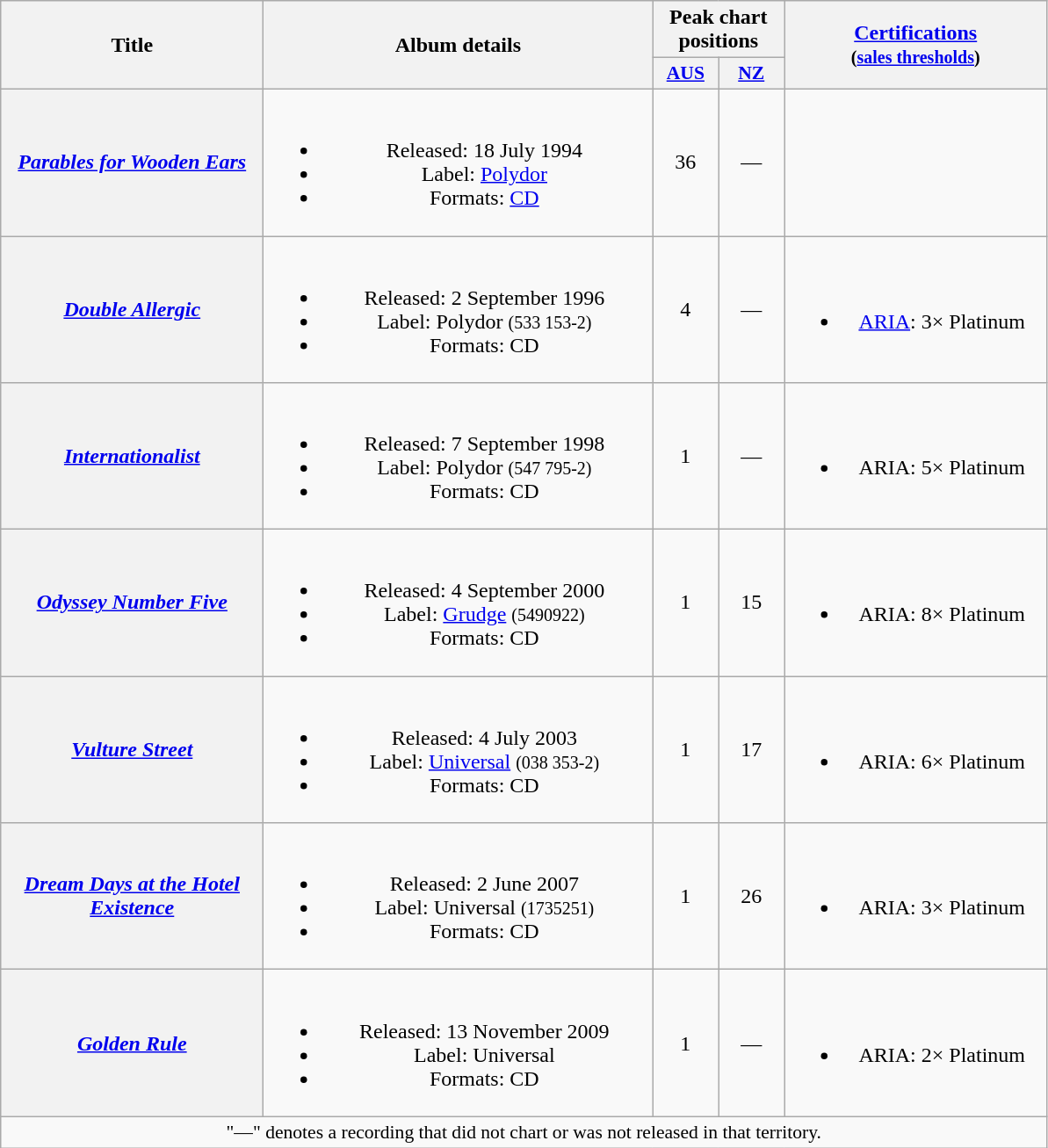<table class="wikitable plainrowheaders" style="text-align:center;">
<tr>
<th scope="col" rowspan="2" style="width:12em;">Title</th>
<th scope="col" rowspan="2" style="width:18em;">Album details</th>
<th scope="col" colspan="2">Peak chart positions</th>
<th scope="col" rowspan="2" style="width:12em;"><a href='#'>Certifications</a><br><small>(<a href='#'>sales thresholds</a>)</small></th>
</tr>
<tr>
<th scope="col" style="width:3em;font-size:90%;"><a href='#'>AUS</a><br></th>
<th scope="col" style="width:3em;font-size:90%;"><a href='#'>NZ</a><br></th>
</tr>
<tr>
<th scope="row"><em><a href='#'>Parables for Wooden Ears</a></em></th>
<td><br><ul><li>Released: 18 July 1994</li><li>Label: <a href='#'>Polydor</a></li><li>Formats: <a href='#'>CD</a></li></ul></td>
<td>36</td>
<td>—</td>
<td></td>
</tr>
<tr>
<th scope="row"><em><a href='#'>Double Allergic</a></em></th>
<td><br><ul><li>Released: 2 September 1996</li><li>Label: Polydor <small>(533 153-2)</small></li><li>Formats: CD</li></ul></td>
<td>4</td>
<td>—</td>
<td><br><ul><li><a href='#'>ARIA</a>: 3× Platinum</li></ul></td>
</tr>
<tr>
<th scope="row"><em><a href='#'>Internationalist</a></em></th>
<td><br><ul><li>Released: 7 September 1998</li><li>Label: Polydor <small>(547 795-2)</small></li><li>Formats: CD</li></ul></td>
<td>1</td>
<td>—</td>
<td><br><ul><li>ARIA: 5× Platinum</li></ul></td>
</tr>
<tr>
<th scope="row"><em><a href='#'>Odyssey Number Five</a></em></th>
<td><br><ul><li>Released: 4 September 2000</li><li>Label: <a href='#'>Grudge</a> <small>(5490922)</small></li><li>Formats: CD</li></ul></td>
<td>1</td>
<td>15</td>
<td><br><ul><li>ARIA: 8× Platinum</li></ul></td>
</tr>
<tr>
<th scope="row"><em><a href='#'>Vulture Street</a></em></th>
<td><br><ul><li>Released: 4 July 2003</li><li>Label: <a href='#'>Universal</a> <small>(038 353-2)</small></li><li>Formats: CD</li></ul></td>
<td>1</td>
<td>17</td>
<td><br><ul><li>ARIA: 6× Platinum</li></ul></td>
</tr>
<tr>
<th scope="row"><em><a href='#'>Dream Days at the Hotel Existence</a></em></th>
<td><br><ul><li>Released: 2 June 2007</li><li>Label: Universal <small>(1735251)</small></li><li>Formats: CD</li></ul></td>
<td>1</td>
<td>26</td>
<td><br><ul><li>ARIA: 3× Platinum</li></ul></td>
</tr>
<tr>
<th scope="row"><em><a href='#'>Golden Rule</a></em></th>
<td><br><ul><li>Released: 13 November 2009</li><li>Label: Universal</li><li>Formats: CD</li></ul></td>
<td>1</td>
<td>—</td>
<td><br><ul><li>ARIA: 2× Platinum</li></ul></td>
</tr>
<tr>
<td colspan="5" style="font-size:90%">"—" denotes a recording that did not chart or was not released in that territory.</td>
</tr>
</table>
